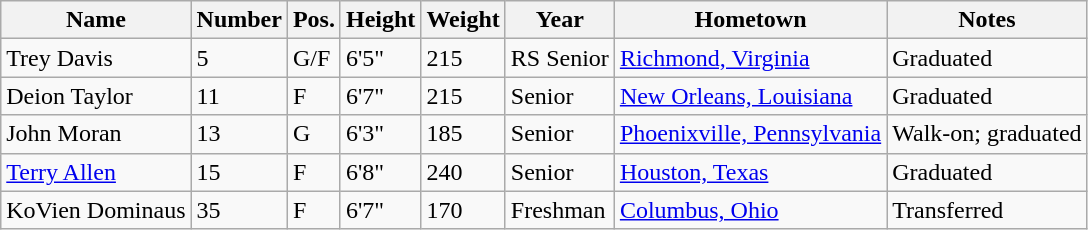<table class="wikitable sortable" border="1">
<tr>
<th>Name</th>
<th>Number</th>
<th>Pos.</th>
<th>Height</th>
<th>Weight</th>
<th>Year</th>
<th>Hometown</th>
<th class="unsortable">Notes</th>
</tr>
<tr>
<td>Trey Davis</td>
<td>5</td>
<td>G/F</td>
<td>6'5"</td>
<td>215</td>
<td>RS Senior</td>
<td><a href='#'>Richmond, Virginia</a></td>
<td>Graduated</td>
</tr>
<tr>
<td>Deion Taylor</td>
<td>11</td>
<td>F</td>
<td>6'7"</td>
<td>215</td>
<td>Senior</td>
<td><a href='#'>New Orleans, Louisiana</a></td>
<td>Graduated</td>
</tr>
<tr>
<td>John Moran</td>
<td>13</td>
<td>G</td>
<td>6'3"</td>
<td>185</td>
<td>Senior</td>
<td><a href='#'>Phoenixville, Pennsylvania</a></td>
<td>Walk-on; graduated</td>
</tr>
<tr>
<td><a href='#'>Terry Allen</a></td>
<td>15</td>
<td>F</td>
<td>6'8"</td>
<td>240</td>
<td>Senior</td>
<td><a href='#'>Houston, Texas</a></td>
<td>Graduated</td>
</tr>
<tr>
<td>KoVien Dominaus</td>
<td>35</td>
<td>F</td>
<td>6'7"</td>
<td>170</td>
<td>Freshman</td>
<td><a href='#'>Columbus, Ohio</a></td>
<td>Transferred</td>
</tr>
</table>
